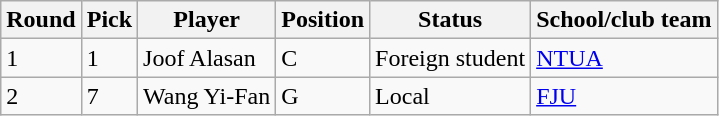<table class="wikitable">
<tr>
<th>Round</th>
<th>Pick</th>
<th>Player</th>
<th>Position</th>
<th>Status</th>
<th>School/club team</th>
</tr>
<tr>
<td>1</td>
<td>1</td>
<td>Joof Alasan</td>
<td>C</td>
<td>Foreign student</td>
<td><a href='#'>NTUA</a></td>
</tr>
<tr>
<td>2</td>
<td>7</td>
<td>Wang Yi-Fan</td>
<td>G</td>
<td>Local</td>
<td><a href='#'>FJU</a></td>
</tr>
</table>
